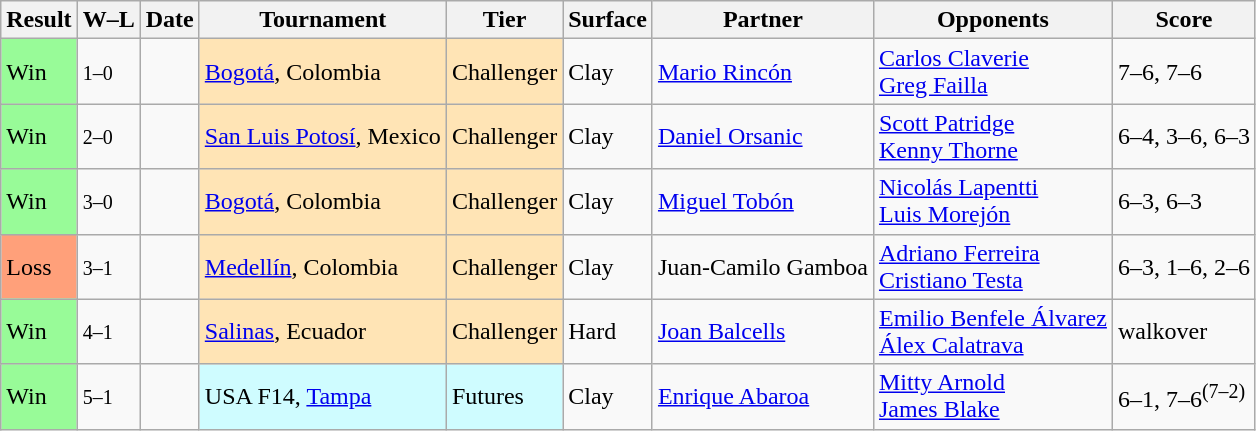<table class="sortable wikitable">
<tr>
<th>Result</th>
<th class="unsortable">W–L</th>
<th>Date</th>
<th>Tournament</th>
<th>Tier</th>
<th>Surface</th>
<th>Partner</th>
<th>Opponents</th>
<th class="unsortable">Score</th>
</tr>
<tr>
<td style="background:#98fb98;">Win</td>
<td><small>1–0</small></td>
<td></td>
<td style="background:moccasin;"><a href='#'>Bogotá</a>, Colombia</td>
<td style="background:moccasin;">Challenger</td>
<td>Clay</td>
<td> <a href='#'>Mario Rincón</a></td>
<td> <a href='#'>Carlos Claverie</a> <br>  <a href='#'>Greg Failla</a></td>
<td>7–6, 7–6</td>
</tr>
<tr>
<td style="background:#98fb98;">Win</td>
<td><small>2–0</small></td>
<td></td>
<td style="background:moccasin;"><a href='#'>San Luis Potosí</a>, Mexico</td>
<td style="background:moccasin;">Challenger</td>
<td>Clay</td>
<td> <a href='#'>Daniel Orsanic</a></td>
<td> <a href='#'>Scott Patridge</a> <br>  <a href='#'>Kenny Thorne</a></td>
<td>6–4, 3–6, 6–3</td>
</tr>
<tr>
<td style="background:#98fb98;">Win</td>
<td><small>3–0</small></td>
<td></td>
<td style="background:moccasin;"><a href='#'>Bogotá</a>, Colombia</td>
<td style="background:moccasin;">Challenger</td>
<td>Clay</td>
<td> <a href='#'>Miguel Tobón</a></td>
<td> <a href='#'>Nicolás Lapentti</a> <br>  <a href='#'>Luis Morejón</a></td>
<td>6–3, 6–3</td>
</tr>
<tr>
<td style="background:#ffa07a;">Loss</td>
<td><small>3–1</small></td>
<td></td>
<td style="background:moccasin;"><a href='#'>Medellín</a>, Colombia</td>
<td style="background:moccasin;">Challenger</td>
<td>Clay</td>
<td> Juan-Camilo Gamboa</td>
<td> <a href='#'>Adriano Ferreira</a> <br>  <a href='#'>Cristiano Testa</a></td>
<td>6–3, 1–6, 2–6</td>
</tr>
<tr>
<td style="background:#98fb98;">Win</td>
<td><small>4–1</small></td>
<td></td>
<td style="background:moccasin;"><a href='#'>Salinas</a>, Ecuador</td>
<td style="background:moccasin;">Challenger</td>
<td>Hard</td>
<td> <a href='#'>Joan Balcells</a></td>
<td> <a href='#'>Emilio Benfele Álvarez</a> <br>  <a href='#'>Álex Calatrava</a></td>
<td>walkover</td>
</tr>
<tr>
<td style="background:#98fb98;">Win</td>
<td><small>5–1</small></td>
<td></td>
<td style="background:#cffcff;">USA F14, <a href='#'>Tampa</a></td>
<td style="background:#cffcff;">Futures</td>
<td>Clay</td>
<td> <a href='#'>Enrique Abaroa</a></td>
<td> <a href='#'>Mitty Arnold</a> <br>  <a href='#'>James Blake</a></td>
<td>6–1, 7–6<sup>(7–2)</sup></td>
</tr>
</table>
